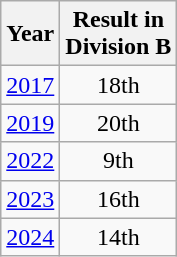<table class="wikitable" style="text-align:center">
<tr>
<th>Year</th>
<th>Result in<br>Division B</th>
</tr>
<tr>
<td><a href='#'>2017</a></td>
<td>18th</td>
</tr>
<tr>
<td><a href='#'>2019</a></td>
<td>20th</td>
</tr>
<tr>
<td><a href='#'>2022</a></td>
<td>9th</td>
</tr>
<tr>
<td><a href='#'>2023</a></td>
<td>16th</td>
</tr>
<tr>
<td><a href='#'>2024</a></td>
<td>14th</td>
</tr>
</table>
